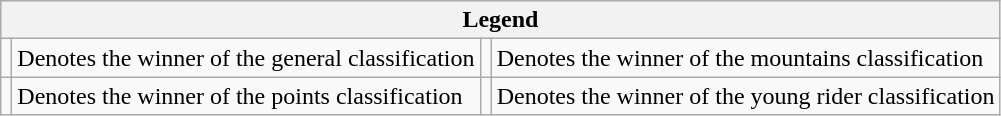<table class="wikitable">
<tr>
<th colspan="4">Legend</th>
</tr>
<tr>
<td></td>
<td>Denotes the winner of the general classification</td>
<td></td>
<td>Denotes the winner of the mountains classification</td>
</tr>
<tr>
<td></td>
<td>Denotes the winner of the points classification</td>
<td></td>
<td>Denotes the winner of the young rider classification</td>
</tr>
</table>
